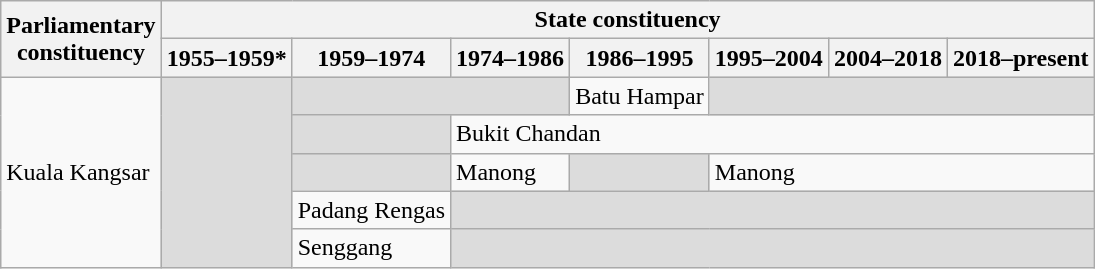<table class="wikitable">
<tr>
<th rowspan="2">Parliamentary<br>constituency</th>
<th colspan="7">State constituency</th>
</tr>
<tr>
<th>1955–1959*</th>
<th>1959–1974</th>
<th>1974–1986</th>
<th>1986–1995</th>
<th>1995–2004</th>
<th>2004–2018</th>
<th>2018–present</th>
</tr>
<tr>
<td rowspan="5">Kuala Kangsar</td>
<td rowspan="5" bgcolor="dcdcdc"></td>
<td colspan="2" bgcolor="dcdcdc"></td>
<td>Batu Hampar</td>
<td colspan="3" bgcolor="dcdcdc"></td>
</tr>
<tr>
<td bgcolor="dcdcdc"></td>
<td colspan="5">Bukit Chandan</td>
</tr>
<tr>
<td bgcolor="dcdcdc"></td>
<td>Manong</td>
<td bgcolor="dcdcdc"></td>
<td colspan="3">Manong</td>
</tr>
<tr>
<td>Padang Rengas</td>
<td colspan="5" bgcolor="dcdcdc"></td>
</tr>
<tr>
<td>Senggang</td>
<td colspan="5" bgcolor="dcdcdc"></td>
</tr>
</table>
